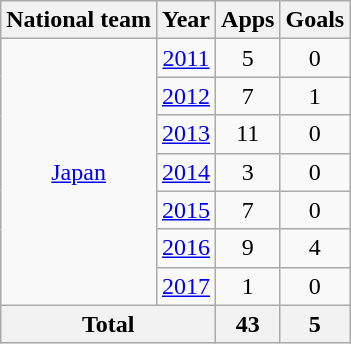<table class="wikitable" style="text-align:center">
<tr>
<th>National team</th>
<th>Year</th>
<th>Apps</th>
<th>Goals</th>
</tr>
<tr>
<td rowspan="7"><a href='#'>Japan</a></td>
<td><a href='#'>2011</a></td>
<td>5</td>
<td>0</td>
</tr>
<tr>
<td><a href='#'>2012</a></td>
<td>7</td>
<td>1</td>
</tr>
<tr>
<td><a href='#'>2013</a></td>
<td>11</td>
<td>0</td>
</tr>
<tr>
<td><a href='#'>2014</a></td>
<td>3</td>
<td>0</td>
</tr>
<tr>
<td><a href='#'>2015</a></td>
<td>7</td>
<td>0</td>
</tr>
<tr>
<td><a href='#'>2016</a></td>
<td>9</td>
<td>4</td>
</tr>
<tr>
<td><a href='#'>2017</a></td>
<td>1</td>
<td>0</td>
</tr>
<tr>
<th colspan="2">Total</th>
<th>43</th>
<th>5</th>
</tr>
</table>
